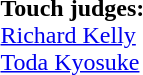<table width=100% style="font-size: 100%">
<tr>
<td><br><strong>Touch judges:</strong>
<br> <a href='#'>Richard Kelly</a>
<br> <a href='#'>Toda Kyosuke</a></td>
</tr>
</table>
